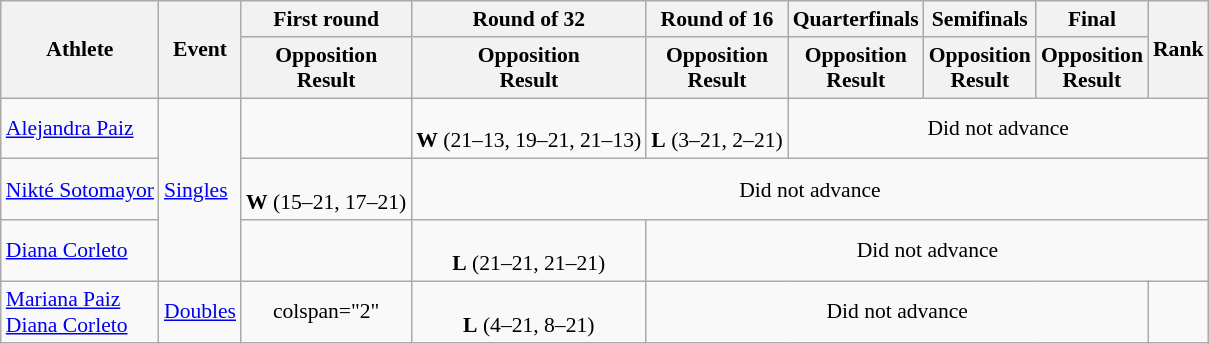<table class="wikitable" style="font-size:90%">
<tr>
<th rowspan="2">Athlete</th>
<th rowspan="2">Event</th>
<th>First round</th>
<th>Round of 32</th>
<th>Round of 16</th>
<th>Quarterfinals</th>
<th>Semifinals</th>
<th>Final</th>
<th rowspan="2">Rank</th>
</tr>
<tr>
<th>Opposition<br>Result</th>
<th>Opposition<br>Result</th>
<th>Opposition<br>Result</th>
<th>Opposition<br>Result</th>
<th>Opposition<br>Result</th>
<th>Opposition<br>Result</th>
</tr>
<tr align=center>
<td align=left><a href='#'>Alejandra Paiz</a></td>
<td align=left rowspan="3"><a href='#'>Singles</a></td>
<td></td>
<td><br><strong>W</strong> (21–13, 19–21, 21–13)</td>
<td><br><strong>L</strong> (3–21, 2–21)</td>
<td colspan="4">Did not advance</td>
</tr>
<tr align=center>
<td align=left><a href='#'>Nikté Sotomayor</a></td>
<td><br><strong>W</strong> (15–21, 17–21)</td>
<td colspan="6">Did not advance</td>
</tr>
<tr align=center>
<td align=left><a href='#'>Diana Corleto</a></td>
<td></td>
<td><br><strong>L</strong> (21–21, 21–21)</td>
<td colspan="5">Did not advance</td>
</tr>
<tr align=center>
<td align=left><a href='#'>Mariana Paiz</a><br><a href='#'>Diana Corleto</a></td>
<td align=left><a href='#'>Doubles</a></td>
<td>colspan="2" </td>
<td><br><strong>L</strong> (4–21, 8–21)</td>
<td colspan="4">Did not advance</td>
</tr>
</table>
